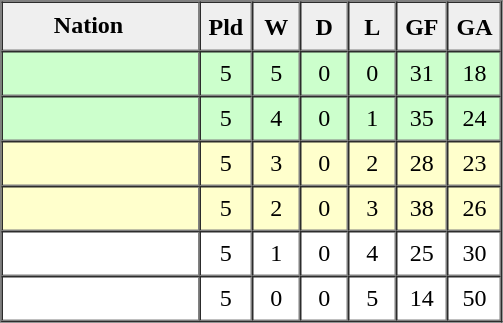<table border=1 cellpadding=5 cellspacing=0>
<tr>
<th bgcolor="#efefef" width="120">Nation　</th>
<th bgcolor="#efefef" width="20">Pld</th>
<th bgcolor="#efefef" width="20">W</th>
<th bgcolor="#efefef" width="20">D</th>
<th bgcolor="#efefef" width="20">L</th>
<th bgcolor="#efefef" width="20">GF</th>
<th bgcolor="#efefef" width="20">GA</th>
</tr>
<tr align=center bgcolor="#ccffcc">
<td align=left></td>
<td>5</td>
<td>5</td>
<td>0</td>
<td>0</td>
<td>31</td>
<td>18</td>
</tr>
<tr align=center bgcolor="#ccffcc">
<td align=left></td>
<td>5</td>
<td>4</td>
<td>0</td>
<td>1</td>
<td>35</td>
<td>24</td>
</tr>
<tr align=center bgcolor="#ffffcc">
<td align=left></td>
<td>5</td>
<td>3</td>
<td>0</td>
<td>2</td>
<td>28</td>
<td>23</td>
</tr>
<tr align=center bgcolor="#ffffcc">
<td align=left></td>
<td>5</td>
<td>2</td>
<td>0</td>
<td>3</td>
<td>38</td>
<td>26</td>
</tr>
<tr align=center>
<td align=left></td>
<td>5</td>
<td>1</td>
<td>0</td>
<td>4</td>
<td>25</td>
<td>30</td>
</tr>
<tr align=center>
<td align=left></td>
<td>5</td>
<td>0</td>
<td>0</td>
<td>5</td>
<td>14</td>
<td>50</td>
</tr>
</table>
